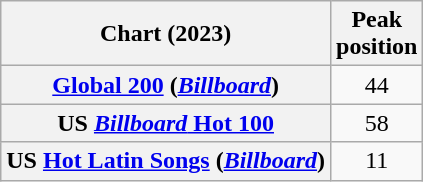<table class="wikitable sortable plainrowheaders" style="text-align:center">
<tr>
<th scope="col">Chart (2023)</th>
<th scope="col">Peak<br>position</th>
</tr>
<tr>
<th scope="row"><a href='#'>Global 200</a> (<em><a href='#'>Billboard</a></em>)</th>
<td>44</td>
</tr>
<tr>
<th scope="row">US <a href='#'><em>Billboard</em> Hot 100</a></th>
<td>58</td>
</tr>
<tr>
<th scope="row">US <a href='#'>Hot Latin Songs</a> (<em><a href='#'>Billboard</a></em>)</th>
<td>11</td>
</tr>
</table>
